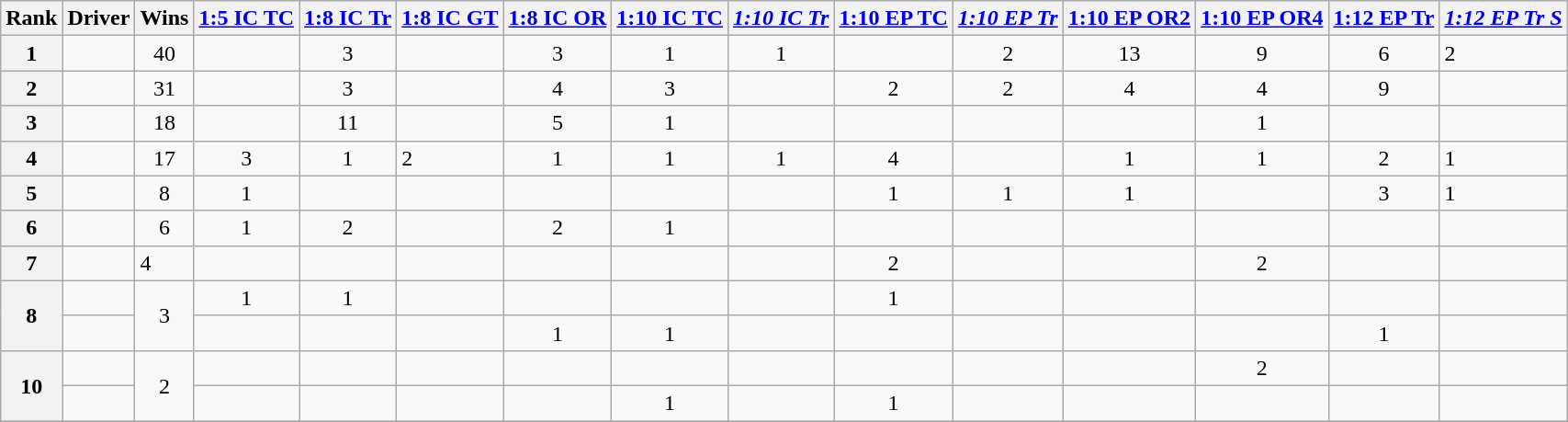<table class="wikitable">
<tr>
<th>Rank</th>
<th>Driver</th>
<th>Wins</th>
<th><a href='#'>1:5 IC TC</a></th>
<th><a href='#'>1:8 IC Tr</a></th>
<th><a href='#'>1:8 IC GT</a></th>
<th><a href='#'>1:8 IC OR</a></th>
<th><a href='#'>1:10 IC TC</a></th>
<th><a href='#'><em>1:10 IC Tr</em></a></th>
<th><a href='#'>1:10 EP TC</a></th>
<th><a href='#'><em>1:10 EP Tr</em></a></th>
<th><a href='#'>1:10 EP OR2</a></th>
<th><a href='#'>1:10 EP OR4</a></th>
<th><a href='#'>1:12 EP Tr</a></th>
<th><a href='#'><em>1:12 EP Tr S</em></a></th>
</tr>
<tr>
<th>1</th>
<td></td>
<td style="text-align:center;">40</td>
<td style="text-align:center;"></td>
<td style="text-align:center;">3</td>
<td></td>
<td style="text-align:center;">3</td>
<td style="text-align:center;">1</td>
<td style="text-align:center;">1</td>
<td style="text-align:center;"></td>
<td style="text-align:center;">2</td>
<td style="text-align:center;">13</td>
<td style="text-align:center;">9</td>
<td style="text-align:center;">6</td>
<td>2</td>
</tr>
<tr>
<th>2</th>
<td></td>
<td style="text-align:center;">31</td>
<td style="text-align:center;"></td>
<td style="text-align:center;">3</td>
<td></td>
<td style="text-align:center;">4</td>
<td style="text-align:center;">3</td>
<td style="text-align:center;"></td>
<td style="text-align:center;">2</td>
<td style="text-align:center;">2</td>
<td style="text-align:center;">4</td>
<td style="text-align:center;">4</td>
<td style="text-align:center;">9</td>
<td></td>
</tr>
<tr>
<th>3</th>
<td></td>
<td style="text-align:center;">18</td>
<td style="text-align:center;"></td>
<td style="text-align:center;">11</td>
<td></td>
<td style="text-align:center;">5</td>
<td style="text-align:center;">1</td>
<td style="text-align:center;"></td>
<td style="text-align:center;"></td>
<td style="text-align:center;"></td>
<td style="text-align:center;"></td>
<td style="text-align:center;">1</td>
<td style="text-align:center;"></td>
<td></td>
</tr>
<tr>
<th>4</th>
<td></td>
<td style="text-align:center;">17</td>
<td style="text-align:center;">3</td>
<td style="text-align:center;">1</td>
<td>2</td>
<td style="text-align:center;">1</td>
<td style="text-align:center;">1</td>
<td style="text-align:center;">1</td>
<td style="text-align:center;">4</td>
<td style="text-align:center;"></td>
<td style="text-align:center;">1</td>
<td style="text-align:center;">1</td>
<td style="text-align:center;">2</td>
<td>1</td>
</tr>
<tr>
<th>5</th>
<td></td>
<td style="text-align:center;">8</td>
<td style="text-align:center;">1</td>
<td style="text-align:center;"></td>
<td></td>
<td style="text-align:center;"></td>
<td style="text-align:center;"></td>
<td style="text-align:center;"></td>
<td style="text-align:center;">1</td>
<td style="text-align:center;">1</td>
<td style="text-align:center;">1</td>
<td style="text-align:center;"></td>
<td style="text-align:center;">3</td>
<td>1</td>
</tr>
<tr>
<th>6</th>
<td></td>
<td style="text-align:center;">6</td>
<td style="text-align:center;">1</td>
<td style="text-align:center;">2</td>
<td></td>
<td style="text-align:center;">2</td>
<td style="text-align:center;">1</td>
<td style="text-align:center;"></td>
<td style="text-align:center;"></td>
<td style="text-align:center;"></td>
<td style="text-align:center;"></td>
<td style="text-align:center;"></td>
<td style="text-align:center;"></td>
<td></td>
</tr>
<tr>
<th>7</th>
<td></td>
<td>4</td>
<td style="text-align:center;"></td>
<td style="text-align:center;"></td>
<td></td>
<td style="text-align:center;"></td>
<td style="text-align:center;"></td>
<td style="text-align:center;"></td>
<td style="text-align:center;">2</td>
<td style="text-align:center;"></td>
<td style="text-align:center;"></td>
<td style="text-align:center;">2</td>
<td style="text-align:center;"></td>
<td></td>
</tr>
<tr>
<th rowspan="2">8</th>
<td></td>
<td rowspan="2" style="text-align:center;">3</td>
<td style="text-align:center;">1</td>
<td style="text-align:center;">1</td>
<td></td>
<td style="text-align:center;"></td>
<td style="text-align:center;"></td>
<td style="text-align:center;"></td>
<td style="text-align:center;">1</td>
<td style="text-align:center;"></td>
<td style="text-align:center;"></td>
<td style="text-align:center;"></td>
<td style="text-align:center;"></td>
<td></td>
</tr>
<tr>
<td></td>
<td style="text-align:center;"></td>
<td style="text-align:center;"></td>
<td></td>
<td style="text-align:center;">1</td>
<td style="text-align:center;">1</td>
<td style="text-align:center;"></td>
<td style="text-align:center;"></td>
<td style="text-align:center;"></td>
<td style="text-align:center;"></td>
<td style="text-align:center;"></td>
<td style="text-align:center;">1</td>
<td></td>
</tr>
<tr>
<th rowspan="2">10</th>
<td></td>
<td rowspan="2" style="text-align:center;">2</td>
<td style="text-align:center;"></td>
<td style="text-align:center;"></td>
<td></td>
<td style="text-align:center;"></td>
<td style="text-align:center;"></td>
<td style="text-align:center;"></td>
<td style="text-align:center;"></td>
<td style="text-align:center;"></td>
<td style="text-align:center;"></td>
<td style="text-align:center;">2</td>
<td style="text-align:center;"></td>
<td></td>
</tr>
<tr>
<td></td>
<td style="text-align:center;"></td>
<td style="text-align:center;"></td>
<td></td>
<td style="text-align:center;"></td>
<td style="text-align:center;">1</td>
<td style="text-align:center;"></td>
<td style="text-align:center;">1</td>
<td style="text-align:center;"></td>
<td style="text-align:center;"></td>
<td style="text-align:center;"></td>
<td style="text-align:center;"></td>
<td></td>
</tr>
<tr>
</tr>
</table>
